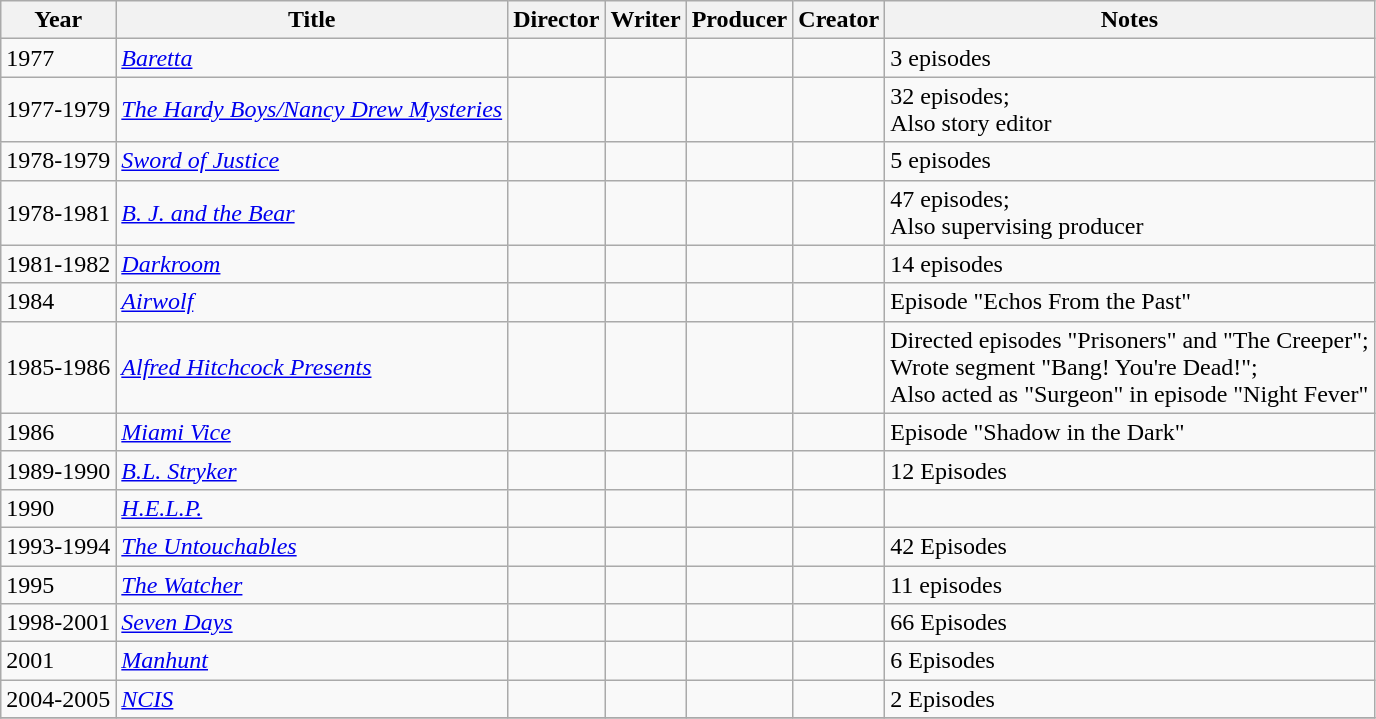<table class="wikitable">
<tr>
<th>Year</th>
<th>Title</th>
<th>Director</th>
<th>Writer</th>
<th>Producer</th>
<th>Creator</th>
<th>Notes</th>
</tr>
<tr>
<td>1977</td>
<td><em><a href='#'>Baretta</a></em></td>
<td></td>
<td></td>
<td></td>
<td></td>
<td>3 episodes</td>
</tr>
<tr>
<td>1977-1979</td>
<td><em><a href='#'>The Hardy Boys/Nancy Drew Mysteries</a></em></td>
<td></td>
<td></td>
<td></td>
<td></td>
<td>32 episodes;<br> Also story editor</td>
</tr>
<tr>
<td>1978-1979</td>
<td><em><a href='#'>Sword of Justice</a></em></td>
<td></td>
<td></td>
<td></td>
<td></td>
<td>5 episodes</td>
</tr>
<tr>
<td>1978-1981</td>
<td><em><a href='#'>B. J. and the Bear</a></em></td>
<td></td>
<td></td>
<td></td>
<td></td>
<td>47 episodes;<br>Also supervising producer</td>
</tr>
<tr>
<td>1981-1982</td>
<td><em><a href='#'>Darkroom</a></em></td>
<td></td>
<td></td>
<td></td>
<td></td>
<td>14 episodes</td>
</tr>
<tr>
<td>1984</td>
<td><em><a href='#'>Airwolf</a></em></td>
<td></td>
<td></td>
<td></td>
<td></td>
<td>Episode "Echos From the Past"</td>
</tr>
<tr>
<td>1985-1986</td>
<td><em><a href='#'>Alfred Hitchcock Presents</a></em></td>
<td></td>
<td></td>
<td></td>
<td></td>
<td>Directed episodes "Prisoners" and "The Creeper";<br>Wrote segment "Bang! You're Dead!";<br>Also acted as "Surgeon" in episode "Night Fever"</td>
</tr>
<tr>
<td>1986</td>
<td><em><a href='#'>Miami Vice</a></em></td>
<td></td>
<td></td>
<td></td>
<td></td>
<td>Episode "Shadow in the Dark"</td>
</tr>
<tr>
<td>1989-1990</td>
<td><em><a href='#'>B.L. Stryker</a></em></td>
<td></td>
<td></td>
<td></td>
<td></td>
<td>12 Episodes</td>
</tr>
<tr>
<td>1990</td>
<td><em><a href='#'>H.E.L.P.</a></em></td>
<td></td>
<td></td>
<td></td>
<td></td>
<td></td>
</tr>
<tr>
<td>1993-1994</td>
<td><em><a href='#'>The Untouchables</a></em></td>
<td></td>
<td></td>
<td></td>
<td></td>
<td>42 Episodes</td>
</tr>
<tr>
<td>1995</td>
<td><em><a href='#'>The Watcher</a></em></td>
<td></td>
<td></td>
<td></td>
<td></td>
<td>11 episodes</td>
</tr>
<tr>
<td>1998-2001</td>
<td><em><a href='#'>Seven Days</a></em></td>
<td></td>
<td></td>
<td></td>
<td></td>
<td>66 Episodes</td>
</tr>
<tr>
<td>2001</td>
<td><em><a href='#'>Manhunt</a></em></td>
<td></td>
<td></td>
<td></td>
<td></td>
<td>6 Episodes</td>
</tr>
<tr>
<td>2004-2005</td>
<td><em><a href='#'>NCIS</a></em></td>
<td></td>
<td></td>
<td></td>
<td></td>
<td>2 Episodes</td>
</tr>
<tr>
</tr>
</table>
